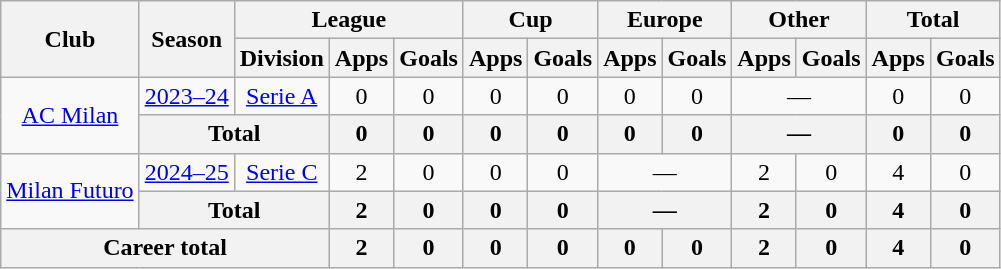<table class="wikitable" style="text-align: center;">
<tr>
<th rowspan="2">Club</th>
<th rowspan="2">Season</th>
<th colspan="3">League</th>
<th colspan="2">Cup</th>
<th colspan="2">Europe</th>
<th colspan="2">Other</th>
<th colspan="2">Total</th>
</tr>
<tr>
<th>Division</th>
<th>Apps</th>
<th>Goals</th>
<th>Apps</th>
<th>Goals</th>
<th>Apps</th>
<th>Goals</th>
<th>Apps</th>
<th>Goals</th>
<th>Apps</th>
<th>Goals</th>
</tr>
<tr>
<td rowspan="2"><a href='#'>AC Milan</a></td>
<td><a href='#'>2023–24</a></td>
<td><a href='#'>Serie A</a></td>
<td>0</td>
<td>0</td>
<td>0</td>
<td>0</td>
<td>0</td>
<td>0</td>
<td colspan="2">—</td>
<td>0</td>
<td>0</td>
</tr>
<tr>
<th colspan=2>Total</th>
<th>0</th>
<th>0</th>
<th>0</th>
<th>0</th>
<th>0</th>
<th>0</th>
<th colspan="2">—</th>
<th>0</th>
<th>0</th>
</tr>
<tr>
<td rowspan="2"><a href='#'>Milan Futuro</a></td>
<td><a href='#'>2024–25</a></td>
<td><a href='#'>Serie C</a></td>
<td>2</td>
<td>0</td>
<td>0</td>
<td>0</td>
<td colspan="2">—</td>
<td>2</td>
<td>0</td>
<td>4</td>
<td>0</td>
</tr>
<tr>
<th colspan=2>Total</th>
<th>2</th>
<th>0</th>
<th>0</th>
<th>0</th>
<th colspan="2">—</th>
<th>2</th>
<th>0</th>
<th>4</th>
<th>0</th>
</tr>
<tr>
<th colspan="3">Career total</th>
<th>2</th>
<th>0</th>
<th>0</th>
<th>0</th>
<th>0</th>
<th>0</th>
<th>2</th>
<th>0</th>
<th>4</th>
<th>0</th>
</tr>
</table>
